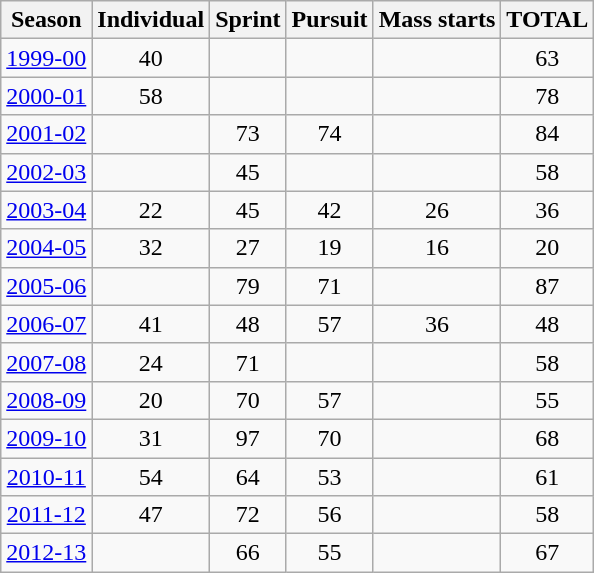<table class="wikitable sortable" style="text-align: center;">
<tr>
<th>Season</th>
<th>Individual</th>
<th>Sprint</th>
<th>Pursuit</th>
<th>Mass starts</th>
<th>TOTAL</th>
</tr>
<tr>
<td><a href='#'>1999-00</a></td>
<td>40</td>
<td></td>
<td></td>
<td></td>
<td>63</td>
</tr>
<tr>
<td><a href='#'>2000-01</a></td>
<td>58</td>
<td></td>
<td></td>
<td></td>
<td>78</td>
</tr>
<tr>
<td><a href='#'>2001-02</a></td>
<td></td>
<td>73</td>
<td>74</td>
<td></td>
<td>84</td>
</tr>
<tr>
<td><a href='#'>2002-03</a></td>
<td></td>
<td>45</td>
<td></td>
<td></td>
<td>58</td>
</tr>
<tr>
<td><a href='#'>2003-04</a></td>
<td>22</td>
<td>45</td>
<td>42</td>
<td>26</td>
<td>36</td>
</tr>
<tr>
<td><a href='#'>2004-05</a></td>
<td>32</td>
<td>27</td>
<td>19</td>
<td>16</td>
<td>20</td>
</tr>
<tr>
<td><a href='#'>2005-06</a></td>
<td></td>
<td>79</td>
<td>71</td>
<td></td>
<td>87</td>
</tr>
<tr>
<td><a href='#'>2006-07</a></td>
<td>41</td>
<td>48</td>
<td>57</td>
<td>36</td>
<td>48</td>
</tr>
<tr>
<td><a href='#'>2007-08</a></td>
<td>24</td>
<td>71</td>
<td></td>
<td></td>
<td>58</td>
</tr>
<tr>
<td><a href='#'>2008-09</a></td>
<td>20</td>
<td>70</td>
<td>57</td>
<td></td>
<td>55</td>
</tr>
<tr>
<td><a href='#'>2009-10</a></td>
<td>31</td>
<td>97</td>
<td>70</td>
<td></td>
<td>68</td>
</tr>
<tr>
<td><a href='#'>2010-11</a></td>
<td>54</td>
<td>64</td>
<td>53</td>
<td></td>
<td>61</td>
</tr>
<tr>
<td><a href='#'>2011-12</a></td>
<td>47</td>
<td>72</td>
<td>56</td>
<td></td>
<td>58</td>
</tr>
<tr>
<td><a href='#'>2012-13</a></td>
<td></td>
<td>66</td>
<td>55</td>
<td></td>
<td>67</td>
</tr>
</table>
